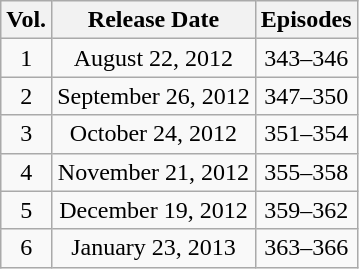<table class="wikitable" style="text-align:center;">
<tr>
<th>Vol.</th>
<th>Release Date</th>
<th>Episodes</th>
</tr>
<tr>
<td>1</td>
<td>August 22, 2012</td>
<td>343–346</td>
</tr>
<tr>
<td>2</td>
<td>September 26, 2012</td>
<td>347–350</td>
</tr>
<tr>
<td>3</td>
<td>October 24, 2012</td>
<td>351–354</td>
</tr>
<tr>
<td>4</td>
<td>November 21, 2012</td>
<td>355–358</td>
</tr>
<tr>
<td>5</td>
<td>December 19, 2012</td>
<td>359–362</td>
</tr>
<tr>
<td>6</td>
<td>January 23, 2013</td>
<td>363–366</td>
</tr>
</table>
